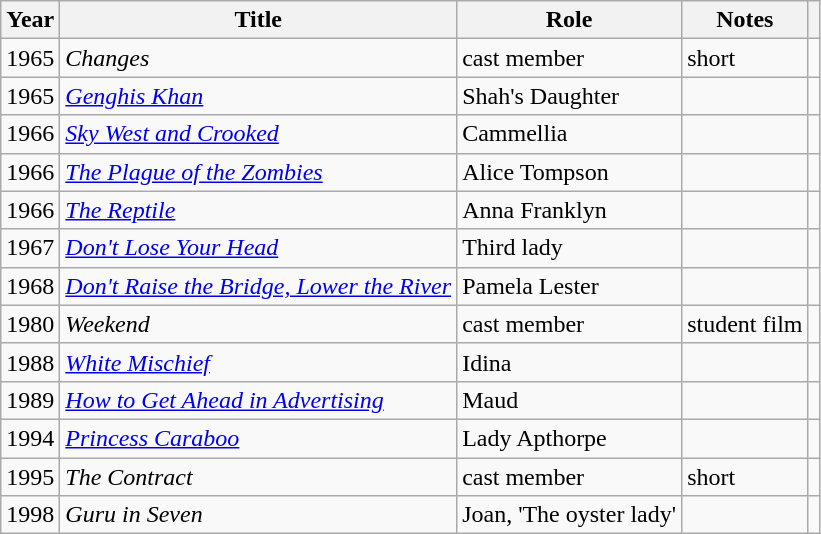<table class="wikitable sortable">
<tr>
<th>Year</th>
<th>Title</th>
<th>Role</th>
<th>Notes</th>
<th></th>
</tr>
<tr>
<td>1965</td>
<td><em>Changes</em></td>
<td>cast member</td>
<td>short</td>
<td></td>
</tr>
<tr>
<td>1965</td>
<td><em><a href='#'>Genghis Khan</a></em></td>
<td>Shah's Daughter</td>
<td></td>
<td></td>
</tr>
<tr>
<td>1966</td>
<td><em><a href='#'>Sky West and Crooked</a></em></td>
<td>Cammellia</td>
<td></td>
<td></td>
</tr>
<tr>
<td>1966</td>
<td><em><a href='#'>The Plague of the Zombies</a></em></td>
<td>Alice Tompson</td>
<td></td>
<td></td>
</tr>
<tr>
<td>1966</td>
<td><em><a href='#'>The Reptile</a></em></td>
<td>Anna Franklyn</td>
<td></td>
<td></td>
</tr>
<tr>
<td>1967</td>
<td><em><a href='#'>Don't Lose Your Head</a></em></td>
<td>Third lady</td>
<td></td>
<td></td>
</tr>
<tr>
<td>1968</td>
<td><em><a href='#'>Don't Raise the Bridge, Lower the River</a></em></td>
<td>Pamela Lester</td>
<td></td>
<td></td>
</tr>
<tr>
<td>1980</td>
<td><em>Weekend</em></td>
<td>cast member</td>
<td>student film</td>
<td></td>
</tr>
<tr>
<td>1988</td>
<td><em><a href='#'>White Mischief</a></em></td>
<td>Idina</td>
<td></td>
<td></td>
</tr>
<tr>
<td>1989</td>
<td><em><a href='#'>How to Get Ahead in Advertising</a></em></td>
<td>Maud</td>
<td></td>
<td></td>
</tr>
<tr>
<td>1994</td>
<td><em><a href='#'>Princess Caraboo</a></em></td>
<td>Lady Apthorpe</td>
<td></td>
<td></td>
</tr>
<tr>
<td>1995</td>
<td><em>The Contract</em></td>
<td>cast member</td>
<td>short</td>
<td></td>
</tr>
<tr>
<td>1998</td>
<td><em>Guru in Seven</em></td>
<td>Joan, 'The oyster lady'</td>
<td></td>
<td></td>
</tr>
</table>
